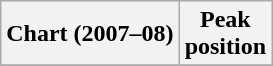<table class="wikitable plainrowheaders" style="text-align:center">
<tr>
<th scope="col">Chart (2007–08)</th>
<th scope="col">Peak<br> position</th>
</tr>
<tr>
</tr>
</table>
